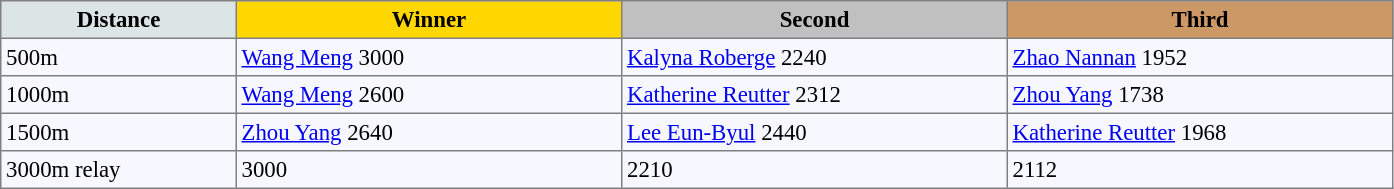<table bgcolor="#f7f8ff" cellpadding="3" cellspacing="0" border="1" style="font-size: 95%; border: gray solid 1px; border-collapse: collapse;">
<tr bgcolor="#CCCCCC">
<td align="center" bgcolor="#DCE5E5" width="150"><strong>Distance</strong></td>
<td align="center" bgcolor="gold" width="250"><strong>Winner</strong></td>
<td align="center" bgcolor="silver" width="250"><strong>Second</strong></td>
<td align="center" bgcolor="CC9966" width="250"><strong>Third</strong></td>
</tr>
<tr align="left">
<td>500m</td>
<td> <a href='#'>Wang Meng</a> 3000</td>
<td> <a href='#'>Kalyna Roberge</a> 2240</td>
<td> <a href='#'>Zhao Nannan</a> 1952</td>
</tr>
<tr align="left">
<td>1000m</td>
<td> <a href='#'>Wang Meng</a> 2600</td>
<td> <a href='#'>Katherine Reutter</a> 2312</td>
<td> <a href='#'>Zhou Yang</a> 1738</td>
</tr>
<tr align="left">
<td>1500m</td>
<td> <a href='#'>Zhou Yang</a> 2640</td>
<td> <a href='#'>Lee Eun-Byul</a> 2440</td>
<td> <a href='#'>Katherine Reutter</a> 1968</td>
</tr>
<tr align="left">
<td>3000m relay</td>
<td> 3000</td>
<td> 2210</td>
<td> 2112</td>
</tr>
</table>
